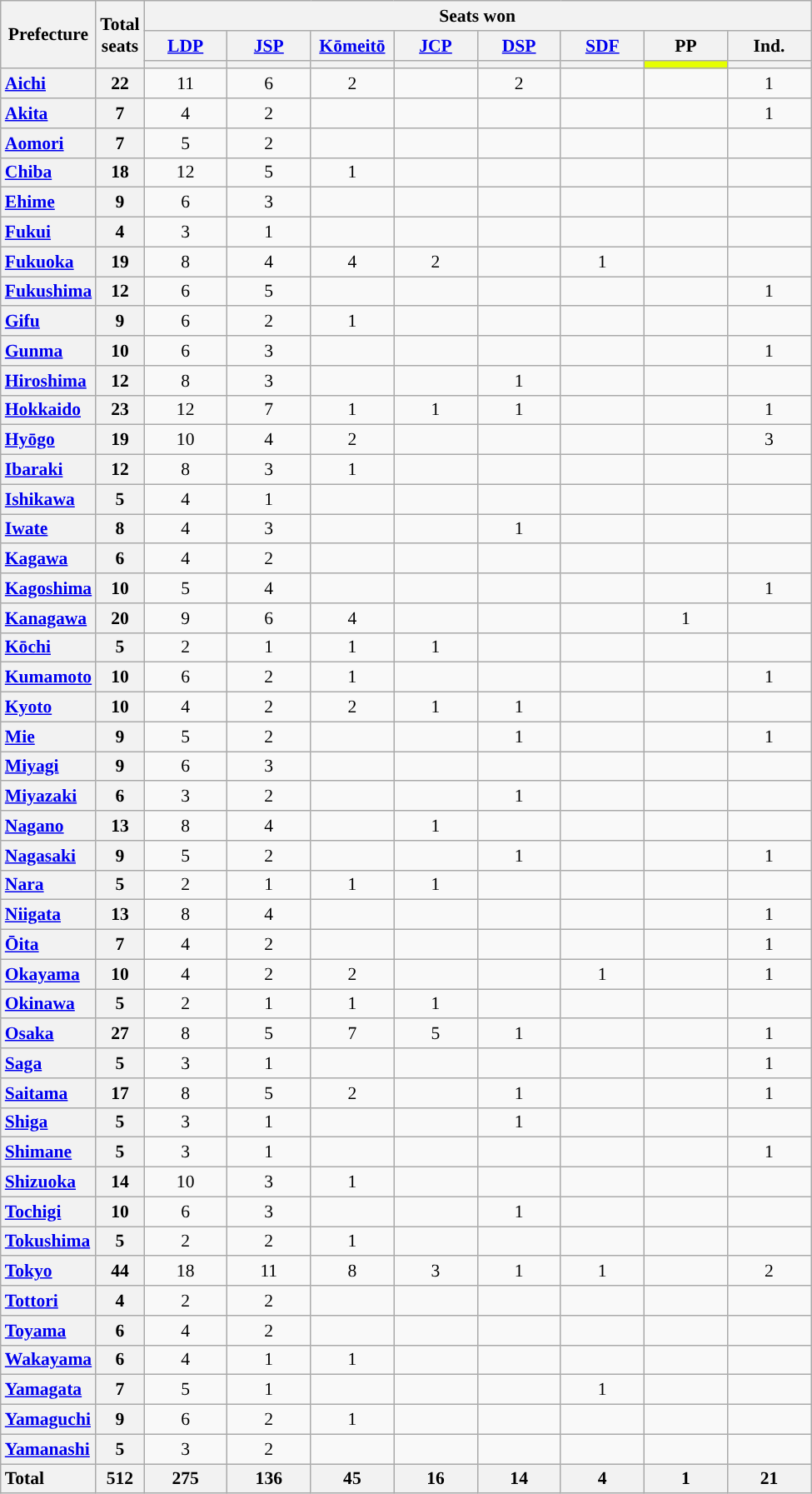<table class="wikitable" style="text-align:center; font-size: 0.9em;">
<tr>
<th rowspan="3">Prefecture</th>
<th rowspan="3">Total<br>seats</th>
<th colspan="8">Seats won</th>
</tr>
<tr>
<th class="unsortable" style="width:60px;"><a href='#'>LDP</a></th>
<th class="unsortable" style="width:60px;"><a href='#'>JSP</a></th>
<th class="unsortable" style="width:60px;"><a href='#'>Kōmeitō</a></th>
<th class="unsortable" style="width:60px;"><a href='#'>JCP</a></th>
<th class="unsortable" style="width:60px;"><a href='#'>DSP</a></th>
<th class="unsortable" style="width:60px;"><a href='#'>SDF</a></th>
<th class="unsortable" style="width:60px;">PP</th>
<th class="unsortable" style="width:60px;">Ind.</th>
</tr>
<tr>
<th style="background:"></th>
<th style="background:"></th>
<th style="background:"></th>
<th style="background:"></th>
<th style="background:"></th>
<th style="background:"></th>
<th style="background:#E5FF00;"></th>
<th style="background:"></th>
</tr>
<tr>
<th style="text-align: left;"><a href='#'>Aichi</a></th>
<th>22</th>
<td>11</td>
<td>6</td>
<td>2</td>
<td></td>
<td>2</td>
<td></td>
<td></td>
<td>1</td>
</tr>
<tr>
<th style="text-align: left;"><a href='#'>Akita</a></th>
<th>7</th>
<td>4</td>
<td>2</td>
<td></td>
<td></td>
<td></td>
<td></td>
<td></td>
<td>1</td>
</tr>
<tr>
<th style="text-align: left;"><a href='#'>Aomori</a></th>
<th>7</th>
<td>5</td>
<td>2</td>
<td></td>
<td></td>
<td></td>
<td></td>
<td></td>
<td></td>
</tr>
<tr>
<th style="text-align: left;"><a href='#'>Chiba</a></th>
<th>18</th>
<td>12</td>
<td>5</td>
<td>1</td>
<td></td>
<td></td>
<td></td>
<td></td>
<td></td>
</tr>
<tr>
<th style="text-align: left;"><a href='#'>Ehime</a></th>
<th>9</th>
<td>6</td>
<td>3</td>
<td></td>
<td></td>
<td></td>
<td></td>
<td></td>
<td></td>
</tr>
<tr>
<th style="text-align: left;"><a href='#'>Fukui</a></th>
<th>4</th>
<td>3</td>
<td>1</td>
<td></td>
<td></td>
<td></td>
<td></td>
<td></td>
<td></td>
</tr>
<tr>
<th style="text-align: left;"><a href='#'>Fukuoka</a></th>
<th>19</th>
<td>8</td>
<td>4</td>
<td>4</td>
<td>2</td>
<td></td>
<td>1</td>
<td></td>
<td></td>
</tr>
<tr>
<th style="text-align: left;"><a href='#'>Fukushima</a></th>
<th>12</th>
<td>6</td>
<td>5</td>
<td></td>
<td></td>
<td></td>
<td></td>
<td></td>
<td>1</td>
</tr>
<tr>
<th style="text-align: left;"><a href='#'>Gifu</a></th>
<th>9</th>
<td>6</td>
<td>2</td>
<td>1</td>
<td></td>
<td></td>
<td></td>
<td></td>
<td></td>
</tr>
<tr>
<th style="text-align: left;"><a href='#'>Gunma</a></th>
<th>10</th>
<td>6</td>
<td>3</td>
<td></td>
<td></td>
<td></td>
<td></td>
<td></td>
<td>1</td>
</tr>
<tr>
<th style="text-align: left;"><a href='#'>Hiroshima</a></th>
<th>12</th>
<td>8</td>
<td>3</td>
<td></td>
<td></td>
<td>1</td>
<td></td>
<td></td>
<td></td>
</tr>
<tr>
<th style="text-align: left;"><a href='#'>Hokkaido</a></th>
<th>23</th>
<td>12</td>
<td>7</td>
<td>1</td>
<td>1</td>
<td>1</td>
<td></td>
<td></td>
<td>1</td>
</tr>
<tr>
<th style="text-align: left;"><a href='#'>Hyōgo</a></th>
<th>19</th>
<td>10</td>
<td>4</td>
<td>2</td>
<td></td>
<td></td>
<td></td>
<td></td>
<td>3</td>
</tr>
<tr>
<th style="text-align: left;"><a href='#'>Ibaraki</a></th>
<th>12</th>
<td>8</td>
<td>3</td>
<td>1</td>
<td></td>
<td></td>
<td></td>
<td></td>
<td></td>
</tr>
<tr>
<th style="text-align: left;"><a href='#'>Ishikawa</a></th>
<th>5</th>
<td>4</td>
<td>1</td>
<td></td>
<td></td>
<td></td>
<td></td>
<td></td>
<td></td>
</tr>
<tr>
<th style="text-align: left;"><a href='#'>Iwate</a></th>
<th>8</th>
<td>4</td>
<td>3</td>
<td></td>
<td></td>
<td>1</td>
<td></td>
<td></td>
<td></td>
</tr>
<tr>
<th style="text-align: left;"><a href='#'>Kagawa</a></th>
<th>6</th>
<td>4</td>
<td>2</td>
<td></td>
<td></td>
<td></td>
<td></td>
<td></td>
<td></td>
</tr>
<tr>
<th style="text-align: left;"><a href='#'>Kagoshima</a></th>
<th>10</th>
<td>5</td>
<td>4</td>
<td></td>
<td></td>
<td></td>
<td></td>
<td></td>
<td>1</td>
</tr>
<tr>
<th style="text-align: left;"><a href='#'>Kanagawa</a></th>
<th>20</th>
<td>9</td>
<td>6</td>
<td>4</td>
<td></td>
<td></td>
<td></td>
<td>1</td>
<td></td>
</tr>
<tr>
<th style="text-align: left;"><a href='#'>Kōchi</a></th>
<th>5</th>
<td>2</td>
<td>1</td>
<td>1</td>
<td>1</td>
<td></td>
<td></td>
<td></td>
<td></td>
</tr>
<tr>
<th style="text-align: left;"><a href='#'>Kumamoto</a></th>
<th>10</th>
<td>6</td>
<td>2</td>
<td>1</td>
<td></td>
<td></td>
<td></td>
<td></td>
<td>1</td>
</tr>
<tr>
<th style="text-align: left;"><a href='#'>Kyoto</a></th>
<th>10</th>
<td>4</td>
<td>2</td>
<td>2</td>
<td>1</td>
<td>1</td>
<td></td>
<td></td>
<td></td>
</tr>
<tr>
<th style="text-align: left;"><a href='#'>Mie</a></th>
<th>9</th>
<td>5</td>
<td>2</td>
<td></td>
<td></td>
<td>1</td>
<td></td>
<td></td>
<td>1</td>
</tr>
<tr>
<th style="text-align: left;"><a href='#'>Miyagi</a></th>
<th>9</th>
<td>6</td>
<td>3</td>
<td></td>
<td></td>
<td></td>
<td></td>
<td></td>
<td></td>
</tr>
<tr>
<th style="text-align: left;"><a href='#'>Miyazaki</a></th>
<th>6</th>
<td>3</td>
<td>2</td>
<td></td>
<td></td>
<td>1</td>
<td></td>
<td></td>
<td></td>
</tr>
<tr>
<th style="text-align: left;"><a href='#'>Nagano</a></th>
<th>13</th>
<td>8</td>
<td>4</td>
<td></td>
<td>1</td>
<td></td>
<td></td>
<td></td>
<td></td>
</tr>
<tr>
<th style="text-align: left;"><a href='#'>Nagasaki</a></th>
<th>9</th>
<td>5</td>
<td>2</td>
<td></td>
<td></td>
<td>1</td>
<td></td>
<td></td>
<td>1</td>
</tr>
<tr>
<th style="text-align: left;"><a href='#'>Nara</a></th>
<th>5</th>
<td>2</td>
<td>1</td>
<td>1</td>
<td>1</td>
<td></td>
<td></td>
<td></td>
<td></td>
</tr>
<tr>
<th style="text-align: left;"><a href='#'>Niigata</a></th>
<th>13</th>
<td>8</td>
<td>4</td>
<td></td>
<td></td>
<td></td>
<td></td>
<td></td>
<td>1</td>
</tr>
<tr>
<th style="text-align: left;"><a href='#'>Ōita</a></th>
<th>7</th>
<td>4</td>
<td>2</td>
<td></td>
<td></td>
<td></td>
<td></td>
<td></td>
<td>1</td>
</tr>
<tr>
<th style="text-align: left;"><a href='#'>Okayama</a></th>
<th>10</th>
<td>4</td>
<td>2</td>
<td>2</td>
<td></td>
<td></td>
<td>1</td>
<td></td>
<td>1</td>
</tr>
<tr>
<th style="text-align: left;"><a href='#'>Okinawa</a></th>
<th>5</th>
<td>2</td>
<td>1</td>
<td>1</td>
<td>1</td>
<td></td>
<td></td>
<td></td>
<td></td>
</tr>
<tr>
<th style="text-align: left;"><a href='#'>Osaka</a></th>
<th>27</th>
<td>8</td>
<td>5</td>
<td>7</td>
<td>5</td>
<td>1</td>
<td></td>
<td></td>
<td>1</td>
</tr>
<tr>
<th style="text-align: left;"><a href='#'>Saga</a></th>
<th>5</th>
<td>3</td>
<td>1</td>
<td></td>
<td></td>
<td></td>
<td></td>
<td></td>
<td>1</td>
</tr>
<tr>
<th style="text-align: left;"><a href='#'>Saitama</a></th>
<th>17</th>
<td>8</td>
<td>5</td>
<td>2</td>
<td></td>
<td>1</td>
<td></td>
<td></td>
<td>1</td>
</tr>
<tr>
<th style="text-align: left;"><a href='#'>Shiga</a></th>
<th>5</th>
<td>3</td>
<td>1</td>
<td></td>
<td></td>
<td>1</td>
<td></td>
<td></td>
<td></td>
</tr>
<tr>
<th style="text-align: left;"><a href='#'>Shimane</a></th>
<th>5</th>
<td>3</td>
<td>1</td>
<td></td>
<td></td>
<td></td>
<td></td>
<td></td>
<td>1</td>
</tr>
<tr>
<th style="text-align: left;"><a href='#'>Shizuoka</a></th>
<th>14</th>
<td>10</td>
<td>3</td>
<td>1</td>
<td></td>
<td></td>
<td></td>
<td></td>
<td></td>
</tr>
<tr>
<th style="text-align: left;"><a href='#'>Tochigi</a></th>
<th>10</th>
<td>6</td>
<td>3</td>
<td></td>
<td></td>
<td>1</td>
<td></td>
<td></td>
<td></td>
</tr>
<tr>
<th style="text-align: left;"><a href='#'>Tokushima</a></th>
<th>5</th>
<td>2</td>
<td>2</td>
<td>1</td>
<td></td>
<td></td>
<td></td>
<td></td>
<td></td>
</tr>
<tr>
<th style="text-align: left;"><a href='#'>Tokyo</a></th>
<th>44</th>
<td>18</td>
<td>11</td>
<td>8</td>
<td>3</td>
<td>1</td>
<td>1</td>
<td></td>
<td>2</td>
</tr>
<tr>
<th style="text-align: left;"><a href='#'>Tottori</a></th>
<th>4</th>
<td>2</td>
<td>2</td>
<td></td>
<td></td>
<td></td>
<td></td>
<td></td>
<td></td>
</tr>
<tr>
<th style="text-align: left;"><a href='#'>Toyama</a></th>
<th>6</th>
<td>4</td>
<td>2</td>
<td></td>
<td></td>
<td></td>
<td></td>
<td></td>
<td></td>
</tr>
<tr>
<th style="text-align: left;"><a href='#'>Wakayama</a></th>
<th>6</th>
<td>4</td>
<td>1</td>
<td>1</td>
<td></td>
<td></td>
<td></td>
<td></td>
<td></td>
</tr>
<tr>
<th style="text-align: left;"><a href='#'>Yamagata</a></th>
<th>7</th>
<td>5</td>
<td>1</td>
<td></td>
<td></td>
<td></td>
<td>1</td>
<td></td>
<td></td>
</tr>
<tr>
<th style="text-align: left;"><a href='#'>Yamaguchi</a></th>
<th>9</th>
<td>6</td>
<td>2</td>
<td>1</td>
<td></td>
<td></td>
<td></td>
<td></td>
<td></td>
</tr>
<tr>
<th style="text-align: left;"><a href='#'>Yamanashi</a></th>
<th>5</th>
<td>3</td>
<td>2</td>
<td></td>
<td></td>
<td></td>
<td></td>
<td></td>
<td></td>
</tr>
<tr class="sortbottom">
<th style="text-align: left;">Total</th>
<th>512</th>
<th>275</th>
<th>136</th>
<th>45</th>
<th>16</th>
<th>14</th>
<th>4</th>
<th>1</th>
<th>21</th>
</tr>
</table>
